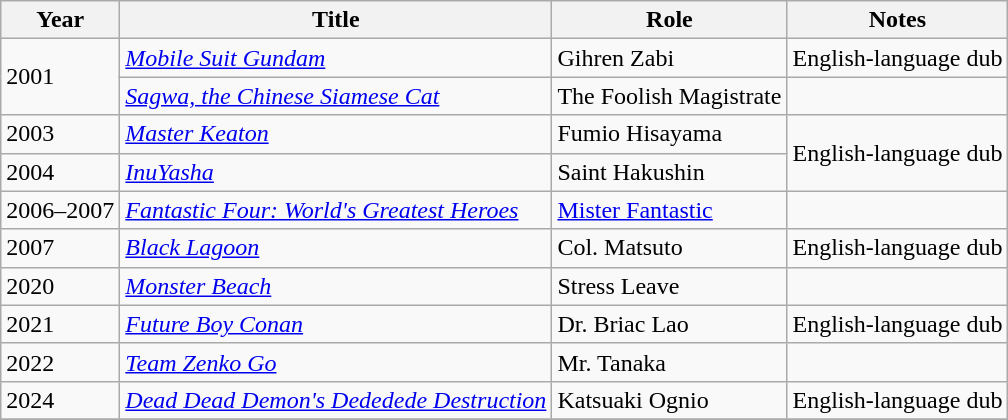<table class="wikitable sortable">
<tr>
<th>Year</th>
<th>Title</th>
<th>Role</th>
<th class="unsortable">Notes</th>
</tr>
<tr>
<td rowspan="2">2001</td>
<td><em><a href='#'>Mobile Suit Gundam</a></em></td>
<td>Gihren Zabi</td>
<td>English-language dub</td>
</tr>
<tr>
<td><em><a href='#'>Sagwa, the Chinese Siamese Cat</a></em></td>
<td>The Foolish Magistrate</td>
<td></td>
</tr>
<tr>
<td>2003</td>
<td><em><a href='#'>Master Keaton</a></em></td>
<td>Fumio Hisayama</td>
<td rowspan="2">English-language dub</td>
</tr>
<tr>
<td>2004</td>
<td><em><a href='#'>InuYasha</a></em></td>
<td>Saint Hakushin</td>
</tr>
<tr>
<td>2006–2007</td>
<td><em><a href='#'>Fantastic Four: World's Greatest Heroes</a></em></td>
<td><a href='#'>Mister Fantastic</a></td>
<td></td>
</tr>
<tr>
<td>2007</td>
<td><em><a href='#'>Black Lagoon</a></em></td>
<td>Col. Matsuto</td>
<td>English-language dub</td>
</tr>
<tr>
<td>2020</td>
<td><em><a href='#'>Monster Beach</a></em></td>
<td>Stress Leave</td>
<td></td>
</tr>
<tr>
<td>2021</td>
<td><em><a href='#'>Future Boy Conan</a></em></td>
<td>Dr. Briac Lao</td>
<td>English-language dub</td>
</tr>
<tr>
<td>2022</td>
<td><em><a href='#'>Team Zenko Go</a></em></td>
<td>Mr. Tanaka</td>
<td></td>
</tr>
<tr>
<td>2024</td>
<td><em><a href='#'>Dead Dead Demon's Dededede Destruction</a></em></td>
<td>Katsuaki Ognio</td>
<td>English-language dub</td>
</tr>
<tr>
</tr>
</table>
